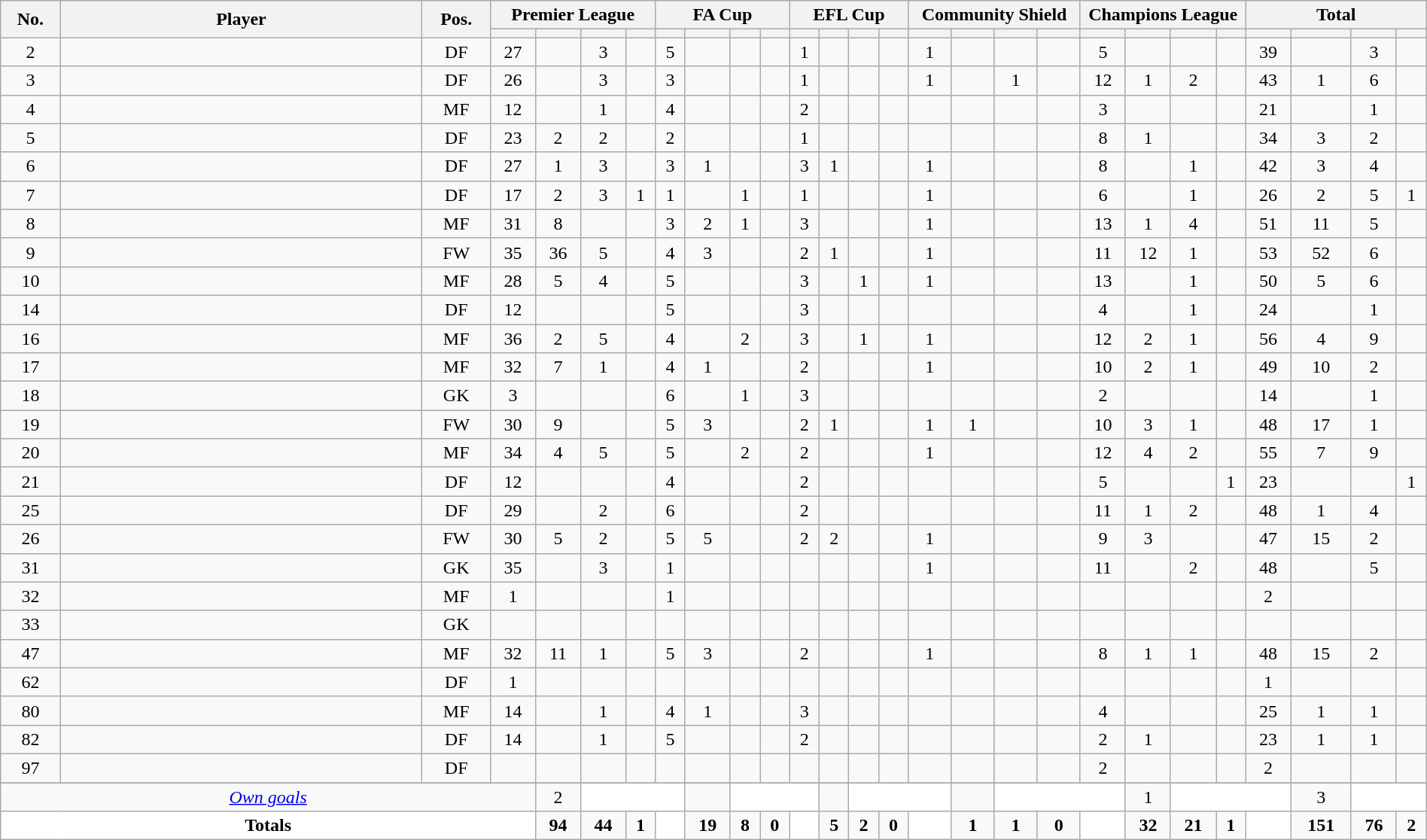<table class="wikitable sortable alternance" style="text-align:center;width:100%">
<tr>
<th rowspan="2" style="width:5px">No.</th>
<th rowspan="2" style="width:180px">Player</th>
<th rowspan="2" style="width:5px">Pos.</th>
<th colspan="4">Premier League</th>
<th colspan="4">FA Cup</th>
<th colspan="4">EFL Cup</th>
<th colspan="4">Community Shield</th>
<th colspan="4">Champions League</th>
<th colspan="4">Total</th>
</tr>
<tr style="text-align:center">
<th width="4"></th>
<th width="4"></th>
<th width="4"></th>
<th width="4"></th>
<th width="4"></th>
<th width="4"></th>
<th width="4"></th>
<th width="4"></th>
<th width="4"></th>
<th width="4"></th>
<th width="4"></th>
<th width="4"></th>
<th width="4"></th>
<th width="4"></th>
<th width="4"></th>
<th width="4"></th>
<th width="4"></th>
<th width="4"></th>
<th width="4"></th>
<th width="4"></th>
<th width="4"></th>
<th width="4"></th>
<th width="4"></th>
<th width="4"></th>
</tr>
<tr>
<td>2</td>
<td> </td>
<td>DF</td>
<td>27</td>
<td></td>
<td>3</td>
<td></td>
<td>5</td>
<td></td>
<td></td>
<td></td>
<td>1</td>
<td></td>
<td></td>
<td></td>
<td>1</td>
<td></td>
<td></td>
<td></td>
<td>5</td>
<td></td>
<td></td>
<td></td>
<td>39</td>
<td></td>
<td>3</td>
<td></td>
</tr>
<tr>
<td>3</td>
<td> </td>
<td>DF</td>
<td>26</td>
<td></td>
<td>3</td>
<td></td>
<td>3</td>
<td></td>
<td></td>
<td></td>
<td>1</td>
<td></td>
<td></td>
<td></td>
<td>1</td>
<td></td>
<td>1</td>
<td></td>
<td>12</td>
<td>1</td>
<td>2</td>
<td></td>
<td>43</td>
<td>1</td>
<td>6</td>
<td></td>
</tr>
<tr>
<td>4</td>
<td> </td>
<td>MF</td>
<td>12</td>
<td></td>
<td>1</td>
<td></td>
<td>4</td>
<td></td>
<td></td>
<td></td>
<td>2</td>
<td></td>
<td></td>
<td></td>
<td></td>
<td></td>
<td></td>
<td></td>
<td>3</td>
<td></td>
<td></td>
<td></td>
<td>21</td>
<td></td>
<td>1</td>
<td></td>
</tr>
<tr>
<td>5</td>
<td> </td>
<td>DF</td>
<td>23</td>
<td>2</td>
<td>2</td>
<td></td>
<td>2</td>
<td></td>
<td></td>
<td></td>
<td>1</td>
<td></td>
<td></td>
<td></td>
<td></td>
<td></td>
<td></td>
<td></td>
<td>8</td>
<td>1</td>
<td></td>
<td></td>
<td>34</td>
<td>3</td>
<td>2</td>
<td></td>
</tr>
<tr>
<td>6</td>
<td> </td>
<td>DF</td>
<td>27</td>
<td>1</td>
<td>3</td>
<td></td>
<td>3</td>
<td>1</td>
<td></td>
<td></td>
<td>3</td>
<td>1</td>
<td></td>
<td></td>
<td>1</td>
<td></td>
<td></td>
<td></td>
<td>8</td>
<td></td>
<td>1</td>
<td></td>
<td>42</td>
<td>3</td>
<td>4</td>
<td></td>
</tr>
<tr>
<td>7</td>
<td> </td>
<td>DF</td>
<td>17</td>
<td>2</td>
<td>3</td>
<td>1</td>
<td>1</td>
<td></td>
<td>1</td>
<td></td>
<td>1</td>
<td></td>
<td></td>
<td></td>
<td>1</td>
<td></td>
<td></td>
<td></td>
<td>6</td>
<td></td>
<td>1</td>
<td></td>
<td>26</td>
<td>2</td>
<td>5</td>
<td>1</td>
</tr>
<tr>
<td>8</td>
<td> </td>
<td>MF</td>
<td>31</td>
<td>8</td>
<td></td>
<td></td>
<td>3</td>
<td>2</td>
<td>1</td>
<td></td>
<td>3</td>
<td></td>
<td></td>
<td></td>
<td>1</td>
<td></td>
<td></td>
<td></td>
<td>13</td>
<td>1</td>
<td>4</td>
<td></td>
<td>51</td>
<td>11</td>
<td>5</td>
<td></td>
</tr>
<tr>
<td>9</td>
<td> </td>
<td>FW</td>
<td>35</td>
<td>36</td>
<td>5</td>
<td></td>
<td>4</td>
<td>3</td>
<td></td>
<td></td>
<td>2</td>
<td>1</td>
<td></td>
<td></td>
<td>1</td>
<td></td>
<td></td>
<td></td>
<td>11</td>
<td>12</td>
<td>1</td>
<td></td>
<td>53</td>
<td>52</td>
<td>6</td>
<td></td>
</tr>
<tr>
<td>10</td>
<td> </td>
<td>MF</td>
<td>28</td>
<td>5</td>
<td>4</td>
<td></td>
<td>5</td>
<td></td>
<td></td>
<td></td>
<td>3</td>
<td></td>
<td>1</td>
<td></td>
<td>1</td>
<td></td>
<td></td>
<td></td>
<td>13</td>
<td></td>
<td>1</td>
<td></td>
<td>50</td>
<td>5</td>
<td>6</td>
<td></td>
</tr>
<tr>
<td>14</td>
<td></td>
<td>DF</td>
<td>12</td>
<td></td>
<td></td>
<td></td>
<td>5</td>
<td></td>
<td></td>
<td></td>
<td>3</td>
<td></td>
<td></td>
<td></td>
<td></td>
<td></td>
<td></td>
<td></td>
<td>4</td>
<td></td>
<td>1</td>
<td></td>
<td>24</td>
<td></td>
<td>1</td>
<td></td>
</tr>
<tr>
<td>16</td>
<td> </td>
<td>MF</td>
<td>36</td>
<td>2</td>
<td>5</td>
<td></td>
<td>4</td>
<td></td>
<td>2</td>
<td></td>
<td>3</td>
<td></td>
<td>1</td>
<td></td>
<td>1</td>
<td></td>
<td></td>
<td></td>
<td>12</td>
<td>2</td>
<td>1</td>
<td></td>
<td>56</td>
<td>4</td>
<td>9</td>
<td></td>
</tr>
<tr>
<td>17</td>
<td></td>
<td>MF</td>
<td>32</td>
<td>7</td>
<td>1</td>
<td></td>
<td>4</td>
<td>1</td>
<td></td>
<td></td>
<td>2</td>
<td></td>
<td></td>
<td></td>
<td>1</td>
<td></td>
<td></td>
<td></td>
<td>10</td>
<td>2</td>
<td>1</td>
<td></td>
<td>49</td>
<td>10</td>
<td>2</td>
<td></td>
</tr>
<tr>
<td>18</td>
<td> </td>
<td>GK</td>
<td>3</td>
<td></td>
<td></td>
<td></td>
<td>6</td>
<td></td>
<td>1</td>
<td></td>
<td>3</td>
<td></td>
<td></td>
<td></td>
<td></td>
<td></td>
<td></td>
<td></td>
<td>2</td>
<td></td>
<td></td>
<td></td>
<td>14</td>
<td></td>
<td>1</td>
<td></td>
</tr>
<tr>
<td>19</td>
<td> </td>
<td>FW</td>
<td>30</td>
<td>9</td>
<td></td>
<td></td>
<td>5</td>
<td>3</td>
<td></td>
<td></td>
<td>2</td>
<td>1</td>
<td></td>
<td></td>
<td>1</td>
<td>1</td>
<td></td>
<td></td>
<td>10</td>
<td>3</td>
<td>1</td>
<td></td>
<td>48</td>
<td>17</td>
<td>1</td>
<td></td>
</tr>
<tr>
<td>20</td>
<td> </td>
<td>MF</td>
<td>34</td>
<td>4</td>
<td>5</td>
<td></td>
<td>5</td>
<td></td>
<td>2</td>
<td></td>
<td>2</td>
<td></td>
<td></td>
<td></td>
<td>1</td>
<td></td>
<td></td>
<td></td>
<td>12</td>
<td>4</td>
<td>2</td>
<td></td>
<td>55</td>
<td>7</td>
<td>9</td>
<td></td>
</tr>
<tr>
<td>21</td>
<td> </td>
<td>DF</td>
<td>12</td>
<td></td>
<td></td>
<td></td>
<td>4</td>
<td></td>
<td></td>
<td></td>
<td>2</td>
<td></td>
<td></td>
<td></td>
<td></td>
<td></td>
<td></td>
<td></td>
<td>5</td>
<td></td>
<td></td>
<td>1</td>
<td>23</td>
<td></td>
<td></td>
<td>1</td>
</tr>
<tr>
<td>25</td>
<td> </td>
<td>DF</td>
<td>29</td>
<td></td>
<td>2</td>
<td></td>
<td>6</td>
<td></td>
<td></td>
<td></td>
<td>2</td>
<td></td>
<td></td>
<td></td>
<td></td>
<td></td>
<td></td>
<td></td>
<td>11</td>
<td>1</td>
<td>2</td>
<td></td>
<td>48</td>
<td>1</td>
<td>4</td>
<td></td>
</tr>
<tr>
<td>26</td>
<td> </td>
<td>FW</td>
<td>30</td>
<td>5</td>
<td>2</td>
<td></td>
<td>5</td>
<td>5</td>
<td></td>
<td></td>
<td>2</td>
<td>2</td>
<td></td>
<td></td>
<td>1</td>
<td></td>
<td></td>
<td></td>
<td>9</td>
<td>3</td>
<td></td>
<td></td>
<td>47</td>
<td>15</td>
<td>2</td>
<td></td>
</tr>
<tr>
<td>31</td>
<td> </td>
<td>GK</td>
<td>35</td>
<td></td>
<td>3</td>
<td></td>
<td>1</td>
<td></td>
<td></td>
<td></td>
<td></td>
<td></td>
<td></td>
<td></td>
<td>1</td>
<td></td>
<td></td>
<td></td>
<td>11</td>
<td></td>
<td>2</td>
<td></td>
<td>48</td>
<td></td>
<td>5</td>
<td></td>
</tr>
<tr>
<td>32</td>
<td> </td>
<td>MF</td>
<td>1</td>
<td></td>
<td></td>
<td></td>
<td>1</td>
<td></td>
<td></td>
<td></td>
<td></td>
<td></td>
<td></td>
<td></td>
<td></td>
<td></td>
<td></td>
<td></td>
<td></td>
<td></td>
<td></td>
<td></td>
<td>2</td>
<td></td>
<td></td>
<td></td>
</tr>
<tr>
<td>33</td>
<td> </td>
<td>GK</td>
<td></td>
<td></td>
<td></td>
<td></td>
<td></td>
<td></td>
<td></td>
<td></td>
<td></td>
<td></td>
<td></td>
<td></td>
<td></td>
<td></td>
<td></td>
<td></td>
<td></td>
<td></td>
<td></td>
<td></td>
<td></td>
<td></td>
<td></td>
<td></td>
</tr>
<tr>
<td>47</td>
<td> </td>
<td>MF</td>
<td>32</td>
<td>11</td>
<td>1</td>
<td></td>
<td>5</td>
<td>3</td>
<td></td>
<td></td>
<td>2</td>
<td></td>
<td></td>
<td></td>
<td>1</td>
<td></td>
<td></td>
<td></td>
<td>8</td>
<td>1</td>
<td>1</td>
<td></td>
<td>48</td>
<td>15</td>
<td>2</td>
<td></td>
</tr>
<tr>
<td>62</td>
<td> </td>
<td>DF</td>
<td>1</td>
<td></td>
<td></td>
<td></td>
<td></td>
<td></td>
<td></td>
<td></td>
<td></td>
<td></td>
<td></td>
<td></td>
<td></td>
<td></td>
<td></td>
<td></td>
<td></td>
<td></td>
<td></td>
<td></td>
<td>1</td>
<td></td>
<td></td>
<td></td>
</tr>
<tr>
<td>80</td>
<td> </td>
<td>MF</td>
<td>14</td>
<td></td>
<td>1</td>
<td></td>
<td>4</td>
<td>1</td>
<td></td>
<td></td>
<td>3</td>
<td></td>
<td></td>
<td></td>
<td></td>
<td></td>
<td></td>
<td></td>
<td>4</td>
<td></td>
<td></td>
<td></td>
<td>25</td>
<td>1</td>
<td>1</td>
<td></td>
</tr>
<tr>
<td>82</td>
<td> </td>
<td>DF</td>
<td>14</td>
<td></td>
<td>1</td>
<td></td>
<td>5</td>
<td></td>
<td></td>
<td></td>
<td>2</td>
<td></td>
<td></td>
<td></td>
<td></td>
<td></td>
<td></td>
<td></td>
<td>2</td>
<td>1</td>
<td></td>
<td></td>
<td>23</td>
<td>1</td>
<td>1</td>
<td></td>
</tr>
<tr>
<td>97</td>
<td> </td>
<td>DF</td>
<td></td>
<td></td>
<td></td>
<td></td>
<td></td>
<td></td>
<td></td>
<td></td>
<td></td>
<td></td>
<td></td>
<td></td>
<td></td>
<td></td>
<td></td>
<td></td>
<td>2</td>
<td></td>
<td></td>
<td></td>
<td>2</td>
<td></td>
<td></td>
<td></td>
</tr>
<tr>
</tr>
<tr class="sortbottom">
<td colspan="4"><em><a href='#'>Own goals</a></em></td>
<td>2</td>
<td colspan="3" style="background:white;text-align:center"></td>
<td></td>
<td colspan="3" style="background:white;text-align:center"></td>
<td></td>
<td colspan="3" style="background:white;text-align:center"></td>
<td></td>
<td colspan="3" style="background:white;text-align:center"></td>
<td>1</td>
<td colspan="3" style="background:white;text-align:center"></td>
<td>3</td>
<td colspan="2" style="background:white;text-align:center"></td>
</tr>
<tr class="sortbottom">
<td colspan="4" style="background:white;text-align:center"><strong>Totals</strong></td>
<td><strong>94</strong></td>
<td><strong>44</strong></td>
<td><strong>1</strong></td>
<td rowspan="3" style="background:white;text-align:center"></td>
<td><strong>19</strong></td>
<td><strong>8</strong></td>
<td><strong>0</strong></td>
<td rowspan="3" style="background:white;text-align:center"></td>
<td><strong>5</strong></td>
<td><strong>2</strong></td>
<td><strong>0</strong></td>
<td rowspan="3" style="background:white;text-align:center"></td>
<td><strong>1</strong></td>
<td><strong>1</strong></td>
<td><strong>0</strong></td>
<td rowspan="3" style="background:white;text-align:center"></td>
<td><strong>32</strong></td>
<td><strong>21</strong></td>
<td><strong>1</strong></td>
<td rowspan="3" style="background:white;text-align:center"></td>
<td><strong>151</strong></td>
<td><strong>76</strong></td>
<td><strong>2</strong></td>
</tr>
</table>
